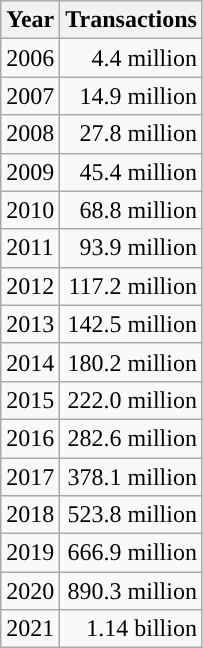<table class="wikitable">
<tr>
<th>Year</th>
<th>Transactions</th>
</tr>
<tr>
<td>2006</td>
<td style="text-align:right;">4.4 million</td>
</tr>
<tr>
<td>2007</td>
<td style="text-align:right;">14.9 million</td>
</tr>
<tr>
<td>2008</td>
<td style="text-align:right;">27.8 million</td>
</tr>
<tr>
<td>2009</td>
<td style="text-align:right;">45.4 million</td>
</tr>
<tr>
<td>2010</td>
<td style="text-align:right;">68.8 million</td>
</tr>
<tr>
<td>2011</td>
<td style="text-align:right;">93.9 million</td>
</tr>
<tr>
<td>2012</td>
<td style="text-align:right;">117.2 million</td>
</tr>
<tr>
<td>2013</td>
<td style="text-align:right;">142.5 million</td>
</tr>
<tr>
<td>2014</td>
<td style="text-align:right;">180.2 million</td>
</tr>
<tr>
<td>2015</td>
<td style="text-align:right;">222.0 million</td>
</tr>
<tr>
<td>2016</td>
<td style="text-align:right;">282.6 million</td>
</tr>
<tr>
<td>2017</td>
<td style="text-align:right;">378.1 million</td>
</tr>
<tr>
<td>2018</td>
<td style="text-align:right;">523.8 million</td>
</tr>
<tr>
<td>2019</td>
<td style="text-align:right;">666.9 million</td>
</tr>
<tr>
<td>2020</td>
<td style="text-align:right;">890.3 million</td>
</tr>
<tr>
<td>2021</td>
<td style="text-align:right;">1.14 billion</td>
</tr>
</table>
